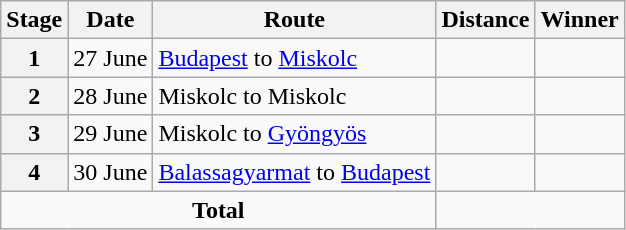<table class="wikitable">
<tr>
<th scope="col">Stage</th>
<th scope="col">Date</th>
<th scope="col">Route</th>
<th scope="col">Distance</th>
<th scope="col">Winner</th>
</tr>
<tr>
<th scope="col">1</th>
<td style="text-align:right;">27 June</td>
<td><a href='#'>Budapest</a> to <a href='#'>Miskolc</a></td>
<td></td>
<td></td>
</tr>
<tr>
<th scope="col">2</th>
<td style="text-align:right;">28 June</td>
<td>Miskolc to Miskolc</td>
<td></td>
<td></td>
</tr>
<tr>
<th scope="col">3</th>
<td style="text-align:right;">29 June</td>
<td>Miskolc to <a href='#'>Gyöngyös</a></td>
<td></td>
<td></td>
</tr>
<tr>
<th scope="col">4</th>
<td style="text-align:right;">30 June</td>
<td><a href='#'>Balassagyarmat</a> to <a href='#'>Budapest</a></td>
<td></td>
<td></td>
</tr>
<tr>
<td colspan="3" style="text-align:center"><strong>Total</strong></td>
<td colspan="2" style="text-align:center"><strong></strong></td>
</tr>
</table>
